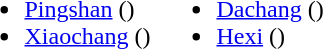<table>
<tr>
<td valign="top"><br><ul><li><a href='#'>Pingshan</a> ()</li><li><a href='#'>Xiaochang</a> ()</li></ul></td>
<td valign="top"><br><ul><li><a href='#'>Dachang</a> ()</li><li><a href='#'>Hexi</a> ()</li></ul></td>
</tr>
</table>
